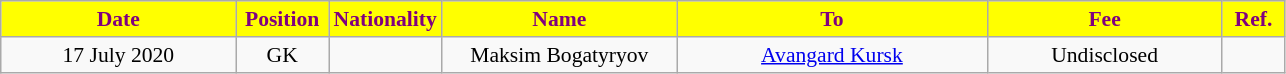<table class="wikitable"  style="text-align:center; font-size:90%; ">
<tr>
<th style="background:#ffff00; color:purple; width:150px;">Date</th>
<th style="background:#ffff00; color:purple; width:55px;">Position</th>
<th style="background:#ffff00; color:purple; width:55px;">Nationality</th>
<th style="background:#ffff00; color:purple; width:150px;">Name</th>
<th style="background:#ffff00; color:purple; width:200px;">To</th>
<th style="background:#ffff00; color:purple; width:150px;">Fee</th>
<th style="background:#ffff00; color:purple; width:35px;">Ref.</th>
</tr>
<tr>
<td>17 July 2020</td>
<td>GK</td>
<td></td>
<td>Maksim Bogatyryov</td>
<td><a href='#'>Avangard Kursk</a></td>
<td>Undisclosed</td>
<td></td>
</tr>
</table>
